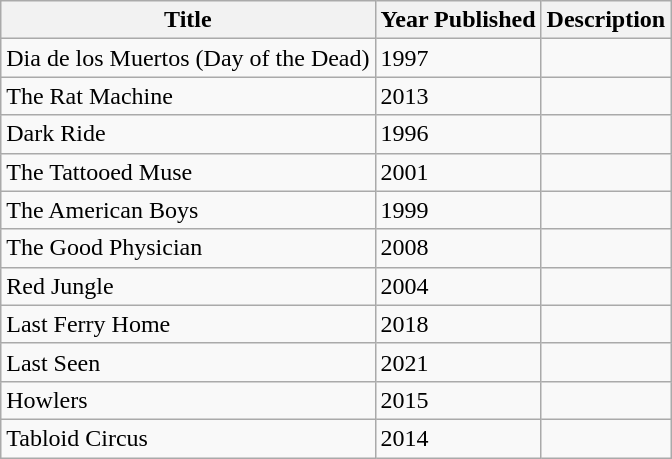<table class="wikitable sortable">
<tr>
<th>Title</th>
<th>Year Published</th>
<th>Description</th>
</tr>
<tr>
<td>Dia de los Muertos (Day of the Dead)</td>
<td>1997</td>
<td></td>
</tr>
<tr>
<td>The Rat Machine</td>
<td>2013</td>
<td></td>
</tr>
<tr>
<td>Dark Ride</td>
<td>1996</td>
<td></td>
</tr>
<tr>
<td>The Tattooed Muse</td>
<td>2001</td>
<td></td>
</tr>
<tr>
<td>The American Boys</td>
<td>1999</td>
<td></td>
</tr>
<tr>
<td>The Good Physician</td>
<td>2008</td>
<td></td>
</tr>
<tr>
<td>Red Jungle</td>
<td>2004</td>
<td></td>
</tr>
<tr>
<td>Last Ferry Home</td>
<td>2018</td>
<td></td>
</tr>
<tr>
<td>Last Seen</td>
<td>2021</td>
<td></td>
</tr>
<tr>
<td>Howlers</td>
<td>2015</td>
<td></td>
</tr>
<tr>
<td>Tabloid Circus</td>
<td>2014</td>
<td></td>
</tr>
</table>
